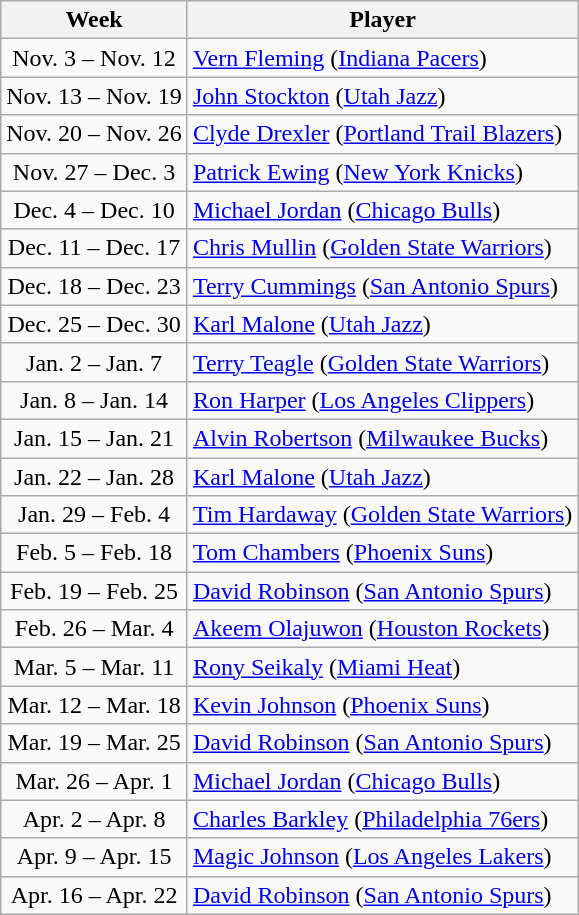<table class="wikitable">
<tr>
<th>Week</th>
<th>Player</th>
</tr>
<tr>
<td align=center>Nov. 3 – Nov. 12</td>
<td><a href='#'>Vern Fleming</a> (<a href='#'>Indiana Pacers</a>)</td>
</tr>
<tr>
<td align=center>Nov. 13 – Nov. 19</td>
<td><a href='#'>John Stockton</a> (<a href='#'>Utah Jazz</a>)</td>
</tr>
<tr>
<td align=center>Nov. 20 – Nov. 26</td>
<td><a href='#'>Clyde Drexler</a> (<a href='#'>Portland Trail Blazers</a>)</td>
</tr>
<tr>
<td align=center>Nov. 27 – Dec. 3</td>
<td><a href='#'>Patrick Ewing</a> (<a href='#'>New York Knicks</a>)</td>
</tr>
<tr>
<td align=center>Dec. 4 – Dec. 10</td>
<td><a href='#'>Michael Jordan</a> (<a href='#'>Chicago Bulls</a>)</td>
</tr>
<tr>
<td align=center>Dec. 11 – Dec. 17</td>
<td><a href='#'>Chris Mullin</a> (<a href='#'>Golden State Warriors</a>)</td>
</tr>
<tr>
<td align=center>Dec. 18 – Dec. 23</td>
<td><a href='#'>Terry Cummings</a> (<a href='#'>San Antonio Spurs</a>)</td>
</tr>
<tr>
<td align=center>Dec. 25 – Dec. 30</td>
<td><a href='#'>Karl Malone</a> (<a href='#'>Utah Jazz</a>)</td>
</tr>
<tr>
<td align=center>Jan. 2 – Jan. 7</td>
<td><a href='#'>Terry Teagle</a> (<a href='#'>Golden State Warriors</a>)</td>
</tr>
<tr>
<td align=center>Jan. 8 – Jan. 14</td>
<td><a href='#'>Ron Harper</a> (<a href='#'>Los Angeles Clippers</a>)</td>
</tr>
<tr>
<td align=center>Jan. 15 – Jan. 21</td>
<td><a href='#'>Alvin Robertson</a> (<a href='#'>Milwaukee Bucks</a>)</td>
</tr>
<tr>
<td align=center>Jan. 22 – Jan. 28</td>
<td><a href='#'>Karl Malone</a> (<a href='#'>Utah Jazz</a>)</td>
</tr>
<tr>
<td align=center>Jan. 29 – Feb. 4</td>
<td><a href='#'>Tim Hardaway</a> (<a href='#'>Golden State Warriors</a>)</td>
</tr>
<tr>
<td align=center>Feb. 5 – Feb. 18</td>
<td><a href='#'>Tom Chambers</a> (<a href='#'>Phoenix Suns</a>)</td>
</tr>
<tr>
<td align=center>Feb. 19 – Feb. 25</td>
<td><a href='#'>David Robinson</a> (<a href='#'>San Antonio Spurs</a>)</td>
</tr>
<tr>
<td align=center>Feb. 26 – Mar. 4</td>
<td><a href='#'>Akeem Olajuwon</a> (<a href='#'>Houston Rockets</a>)</td>
</tr>
<tr>
<td align=center>Mar. 5 – Mar. 11</td>
<td><a href='#'>Rony Seikaly</a> (<a href='#'>Miami Heat</a>)</td>
</tr>
<tr>
<td align=center>Mar. 12 – Mar. 18</td>
<td><a href='#'>Kevin Johnson</a> (<a href='#'>Phoenix Suns</a>)</td>
</tr>
<tr>
<td align=center>Mar. 19 – Mar. 25</td>
<td><a href='#'>David Robinson</a> (<a href='#'>San Antonio Spurs</a>)</td>
</tr>
<tr>
<td align=center>Mar. 26 – Apr. 1</td>
<td><a href='#'>Michael Jordan</a> (<a href='#'>Chicago Bulls</a>)</td>
</tr>
<tr>
<td align=center>Apr. 2 – Apr. 8</td>
<td><a href='#'>Charles Barkley</a> (<a href='#'>Philadelphia 76ers</a>)</td>
</tr>
<tr>
<td align=center>Apr. 9 – Apr. 15</td>
<td><a href='#'>Magic Johnson</a> (<a href='#'>Los Angeles Lakers</a>)</td>
</tr>
<tr>
<td align=center>Apr. 16 – Apr. 22</td>
<td><a href='#'>David Robinson</a> (<a href='#'>San Antonio Spurs</a>)</td>
</tr>
</table>
